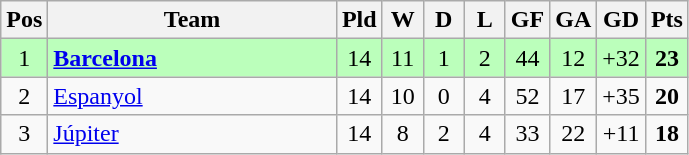<table class="wikitable" style="text-align:center">
<tr>
<th width=20>Pos</th>
<th width=185>Team</th>
<th width=20>Pld</th>
<th width=20>W</th>
<th width=20>D</th>
<th width=20>L</th>
<th width=20>GF</th>
<th width=20>GA</th>
<th width=20>GD</th>
<th width=20>Pts</th>
</tr>
<tr bgcolor=#bbffbb>
<td>1</td>
<td align="left"><strong><a href='#'>Barcelona</a></strong></td>
<td>14</td>
<td>11</td>
<td>1</td>
<td>2</td>
<td>44</td>
<td>12</td>
<td>+32</td>
<td><strong>23</strong></td>
</tr>
<tr align="center">
<td>2</td>
<td align="left"><a href='#'>Espanyol</a></td>
<td>14</td>
<td>10</td>
<td>0</td>
<td>4</td>
<td>52</td>
<td>17</td>
<td>+35</td>
<td><strong>20</strong></td>
</tr>
<tr align="center">
<td>3</td>
<td align="left"><a href='#'>Júpiter</a></td>
<td>14</td>
<td>8</td>
<td>2</td>
<td>4</td>
<td>33</td>
<td>22</td>
<td>+11</td>
<td><strong>18</strong></td>
</tr>
</table>
